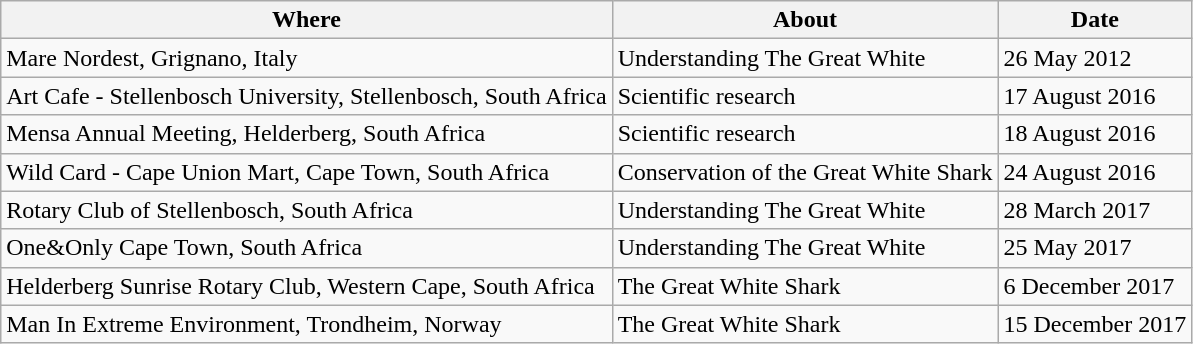<table class="wikitable">
<tr>
<th>Where</th>
<th>About</th>
<th>Date</th>
</tr>
<tr>
<td>Mare Nordest, Grignano, Italy</td>
<td>Understanding The Great White</td>
<td>26 May 2012</td>
</tr>
<tr>
<td>Art Cafe - Stellenbosch University, Stellenbosch, South Africa</td>
<td>Scientific research</td>
<td>17 August 2016</td>
</tr>
<tr>
<td>Mensa Annual Meeting, Helderberg, South Africa</td>
<td>Scientific research</td>
<td>18 August 2016</td>
</tr>
<tr>
<td>Wild Card - Cape Union Mart, Cape Town, South Africa</td>
<td>Conservation of the Great White Shark</td>
<td>24 August 2016</td>
</tr>
<tr>
<td>Rotary Club of Stellenbosch, South Africa</td>
<td>Understanding The Great White</td>
<td>28 March 2017</td>
</tr>
<tr>
<td>One&Only Cape Town, South Africa</td>
<td>Understanding The Great White</td>
<td>25 May 2017</td>
</tr>
<tr>
<td>Helderberg Sunrise Rotary Club, Western Cape, South Africa</td>
<td>The Great White Shark</td>
<td>6 December 2017</td>
</tr>
<tr>
<td>Man In Extreme Environment, Trondheim, Norway</td>
<td>The Great White Shark</td>
<td>15 December 2017</td>
</tr>
</table>
